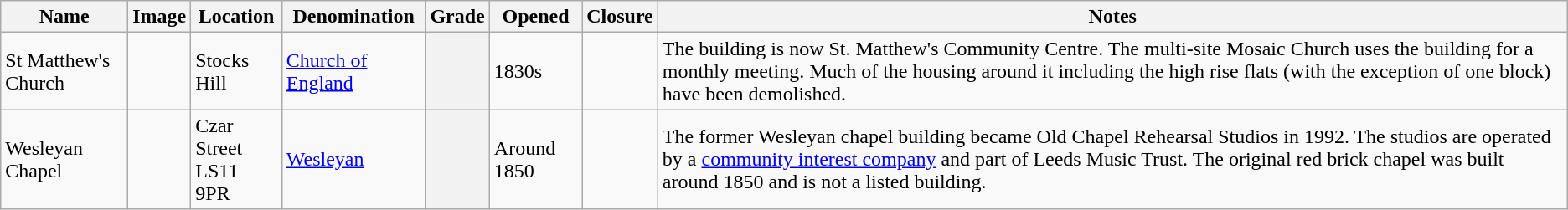<table class="wikitable sortable">
<tr>
<th>Name</th>
<th class="unsortable">Image</th>
<th>Location</th>
<th>Denomination</th>
<th>Grade</th>
<th>Opened</th>
<th>Closure</th>
<th class="unsortable">Notes</th>
</tr>
<tr>
<td>St Matthew's Church</td>
<td></td>
<td>Stocks Hill</td>
<td><a href='#'>Church of England</a></td>
<th></th>
<td>1830s</td>
<td></td>
<td>The building is now St. Matthew's Community Centre. The multi-site Mosaic Church  uses the building for a monthly meeting. Much of the housing around it including the high rise flats (with the exception of one block) have been demolished.</td>
</tr>
<tr>
<td>Wesleyan Chapel</td>
<td></td>
<td>Czar Street<br>LS11 9PR</td>
<td><a href='#'>Wesleyan</a></td>
<th></th>
<td>Around 1850</td>
<td></td>
<td>The former Wesleyan chapel building became Old Chapel Rehearsal Studios in 1992. The studios are operated by a <a href='#'>community interest company</a> and part of Leeds Music Trust. The original red brick chapel was built around 1850 and is not a listed building.</td>
</tr>
</table>
